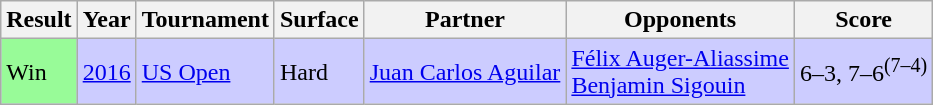<table class="wikitable">
<tr>
<th>Result</th>
<th>Year</th>
<th>Tournament</th>
<th>Surface</th>
<th>Partner</th>
<th>Opponents</th>
<th class=unsortable>Score</th>
</tr>
<tr style=background:#ccccff>
<td bgcolor=98fb98>Win</td>
<td><a href='#'>2016</a></td>
<td><a href='#'>US Open</a></td>
<td>Hard</td>
<td> <a href='#'>Juan Carlos Aguilar</a></td>
<td> <a href='#'>Félix Auger-Aliassime</a> <br>  <a href='#'>Benjamin Sigouin</a></td>
<td>6–3, 7–6<sup>(7–4)</sup></td>
</tr>
</table>
